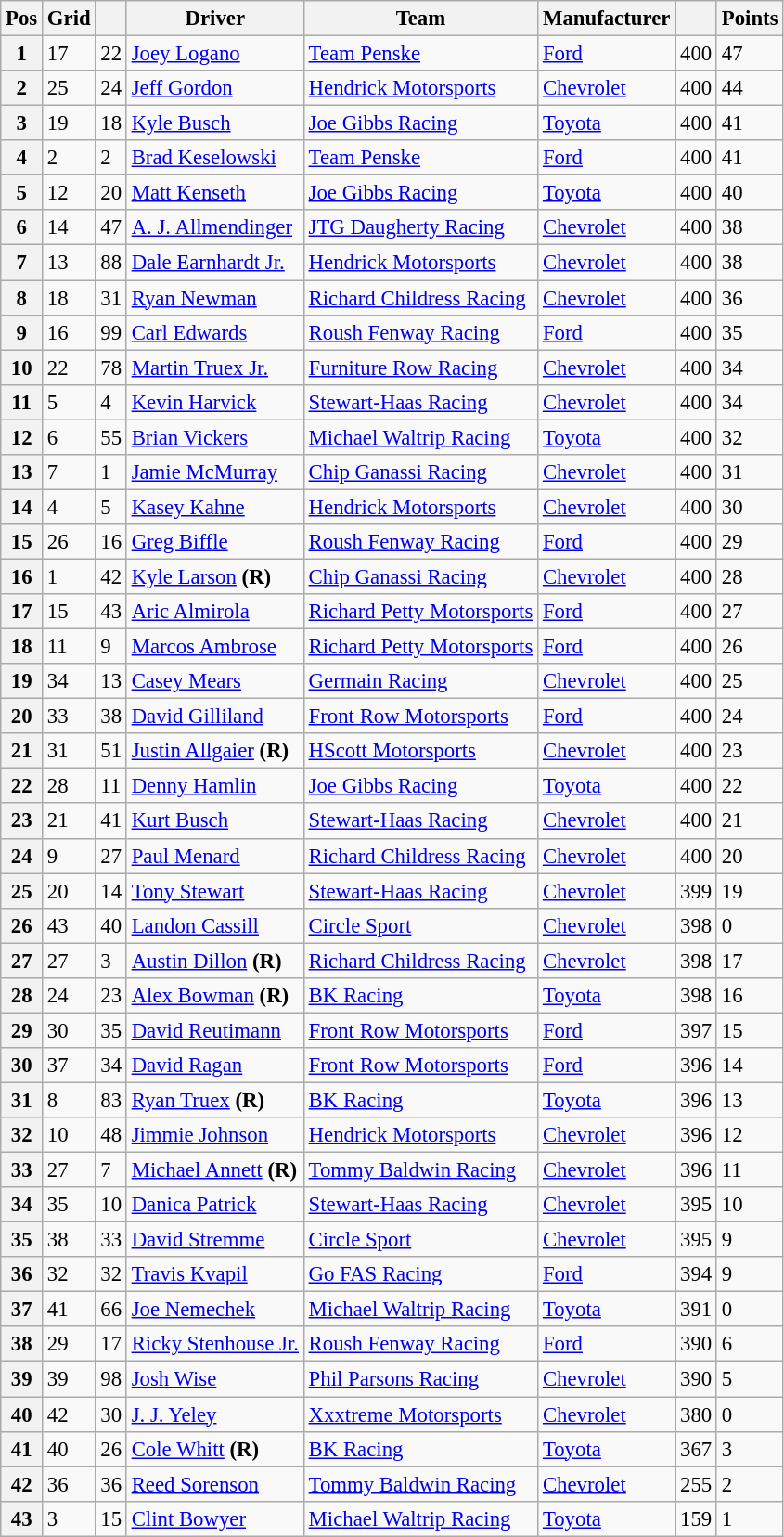<table class="wikitable" style="font-size:95%">
<tr>
<th>Pos</th>
<th>Grid</th>
<th></th>
<th>Driver</th>
<th>Team</th>
<th>Manufacturer</th>
<th></th>
<th>Points</th>
</tr>
<tr>
<th>1</th>
<td>17</td>
<td>22</td>
<td><a href='#'>Joey Logano</a></td>
<td><a href='#'>Team Penske</a></td>
<td><a href='#'>Ford</a></td>
<td>400</td>
<td>47</td>
</tr>
<tr>
<th>2</th>
<td>25</td>
<td>24</td>
<td><a href='#'>Jeff Gordon</a></td>
<td><a href='#'>Hendrick Motorsports</a></td>
<td><a href='#'>Chevrolet</a></td>
<td>400</td>
<td>44</td>
</tr>
<tr>
<th>3</th>
<td>19</td>
<td>18</td>
<td><a href='#'>Kyle Busch</a></td>
<td><a href='#'>Joe Gibbs Racing</a></td>
<td><a href='#'>Toyota</a></td>
<td>400</td>
<td>41</td>
</tr>
<tr>
<th>4</th>
<td>2</td>
<td>2</td>
<td><a href='#'>Brad Keselowski</a></td>
<td><a href='#'>Team Penske</a></td>
<td><a href='#'>Ford</a></td>
<td>400</td>
<td>41</td>
</tr>
<tr>
<th>5</th>
<td>12</td>
<td>20</td>
<td><a href='#'>Matt Kenseth</a></td>
<td><a href='#'>Joe Gibbs Racing</a></td>
<td><a href='#'>Toyota</a></td>
<td>400</td>
<td>40</td>
</tr>
<tr>
<th>6</th>
<td>14</td>
<td>47</td>
<td><a href='#'>A. J. Allmendinger</a></td>
<td><a href='#'>JTG Daugherty Racing</a></td>
<td><a href='#'>Chevrolet</a></td>
<td>400</td>
<td>38</td>
</tr>
<tr>
<th>7</th>
<td>13</td>
<td>88</td>
<td><a href='#'>Dale Earnhardt Jr.</a></td>
<td><a href='#'>Hendrick Motorsports</a></td>
<td><a href='#'>Chevrolet</a></td>
<td>400</td>
<td>38</td>
</tr>
<tr>
<th>8</th>
<td>18</td>
<td>31</td>
<td><a href='#'>Ryan Newman</a></td>
<td><a href='#'>Richard Childress Racing</a></td>
<td><a href='#'>Chevrolet</a></td>
<td>400</td>
<td>36</td>
</tr>
<tr>
<th>9</th>
<td>16</td>
<td>99</td>
<td><a href='#'>Carl Edwards</a></td>
<td><a href='#'>Roush Fenway Racing</a></td>
<td><a href='#'>Ford</a></td>
<td>400</td>
<td>35</td>
</tr>
<tr>
<th>10</th>
<td>22</td>
<td>78</td>
<td><a href='#'>Martin Truex Jr.</a></td>
<td><a href='#'>Furniture Row Racing</a></td>
<td><a href='#'>Chevrolet</a></td>
<td>400</td>
<td>34</td>
</tr>
<tr>
<th>11</th>
<td>5</td>
<td>4</td>
<td><a href='#'>Kevin Harvick</a></td>
<td><a href='#'>Stewart-Haas Racing</a></td>
<td><a href='#'>Chevrolet</a></td>
<td>400</td>
<td>34</td>
</tr>
<tr>
<th>12</th>
<td>6</td>
<td>55</td>
<td><a href='#'>Brian Vickers</a></td>
<td><a href='#'>Michael Waltrip Racing</a></td>
<td><a href='#'>Toyota</a></td>
<td>400</td>
<td>32</td>
</tr>
<tr>
<th>13</th>
<td>7</td>
<td>1</td>
<td><a href='#'>Jamie McMurray</a></td>
<td><a href='#'>Chip Ganassi Racing</a></td>
<td><a href='#'>Chevrolet</a></td>
<td>400</td>
<td>31</td>
</tr>
<tr>
<th>14</th>
<td>4</td>
<td>5</td>
<td><a href='#'>Kasey Kahne</a></td>
<td><a href='#'>Hendrick Motorsports</a></td>
<td><a href='#'>Chevrolet</a></td>
<td>400</td>
<td>30</td>
</tr>
<tr>
<th>15</th>
<td>26</td>
<td>16</td>
<td><a href='#'>Greg Biffle</a></td>
<td><a href='#'>Roush Fenway Racing</a></td>
<td><a href='#'>Ford</a></td>
<td>400</td>
<td>29</td>
</tr>
<tr>
<th>16</th>
<td>1</td>
<td>42</td>
<td><a href='#'>Kyle Larson</a> <strong>(R)</strong></td>
<td><a href='#'>Chip Ganassi Racing</a></td>
<td><a href='#'>Chevrolet</a></td>
<td>400</td>
<td>28</td>
</tr>
<tr>
<th>17</th>
<td>15</td>
<td>43</td>
<td><a href='#'>Aric Almirola</a></td>
<td><a href='#'>Richard Petty Motorsports</a></td>
<td><a href='#'>Ford</a></td>
<td>400</td>
<td>27</td>
</tr>
<tr>
<th>18</th>
<td>11</td>
<td>9</td>
<td><a href='#'>Marcos Ambrose</a></td>
<td><a href='#'>Richard Petty Motorsports</a></td>
<td><a href='#'>Ford</a></td>
<td>400</td>
<td>26</td>
</tr>
<tr>
<th>19</th>
<td>34</td>
<td>13</td>
<td><a href='#'>Casey Mears</a></td>
<td><a href='#'>Germain Racing</a></td>
<td><a href='#'>Chevrolet</a></td>
<td>400</td>
<td>25</td>
</tr>
<tr>
<th>20</th>
<td>33</td>
<td>38</td>
<td><a href='#'>David Gilliland</a></td>
<td><a href='#'>Front Row Motorsports</a></td>
<td><a href='#'>Ford</a></td>
<td>400</td>
<td>24</td>
</tr>
<tr>
<th>21</th>
<td>31</td>
<td>51</td>
<td><a href='#'>Justin Allgaier</a> <strong>(R)</strong></td>
<td><a href='#'>HScott Motorsports</a></td>
<td><a href='#'>Chevrolet</a></td>
<td>400</td>
<td>23</td>
</tr>
<tr>
<th>22</th>
<td>28</td>
<td>11</td>
<td><a href='#'>Denny Hamlin</a></td>
<td><a href='#'>Joe Gibbs Racing</a></td>
<td><a href='#'>Toyota</a></td>
<td>400</td>
<td>22</td>
</tr>
<tr>
<th>23</th>
<td>21</td>
<td>41</td>
<td><a href='#'>Kurt Busch</a></td>
<td><a href='#'>Stewart-Haas Racing</a></td>
<td><a href='#'>Chevrolet</a></td>
<td>400</td>
<td>21</td>
</tr>
<tr>
<th>24</th>
<td>9</td>
<td>27</td>
<td><a href='#'>Paul Menard</a></td>
<td><a href='#'>Richard Childress Racing</a></td>
<td><a href='#'>Chevrolet</a></td>
<td>400</td>
<td>20</td>
</tr>
<tr>
<th>25</th>
<td>20</td>
<td>14</td>
<td><a href='#'>Tony Stewart</a></td>
<td><a href='#'>Stewart-Haas Racing</a></td>
<td><a href='#'>Chevrolet</a></td>
<td>399</td>
<td>19</td>
</tr>
<tr>
<th>26</th>
<td>43</td>
<td>40</td>
<td><a href='#'>Landon Cassill</a></td>
<td><a href='#'>Circle Sport</a></td>
<td><a href='#'>Chevrolet</a></td>
<td>398</td>
<td>0</td>
</tr>
<tr>
<th>27</th>
<td>27</td>
<td>3</td>
<td><a href='#'>Austin Dillon</a> <strong>(R)</strong></td>
<td><a href='#'>Richard Childress Racing</a></td>
<td><a href='#'>Chevrolet</a></td>
<td>398</td>
<td>17</td>
</tr>
<tr>
<th>28</th>
<td>24</td>
<td>23</td>
<td><a href='#'>Alex Bowman</a> <strong>(R)</strong></td>
<td><a href='#'>BK Racing</a></td>
<td><a href='#'>Toyota</a></td>
<td>398</td>
<td>16</td>
</tr>
<tr>
<th>29</th>
<td>30</td>
<td>35</td>
<td><a href='#'>David Reutimann</a></td>
<td><a href='#'>Front Row Motorsports</a></td>
<td><a href='#'>Ford</a></td>
<td>397</td>
<td>15</td>
</tr>
<tr>
<th>30</th>
<td>37</td>
<td>34</td>
<td><a href='#'>David Ragan</a></td>
<td><a href='#'>Front Row Motorsports</a></td>
<td><a href='#'>Ford</a></td>
<td>396</td>
<td>14</td>
</tr>
<tr>
<th>31</th>
<td>8</td>
<td>83</td>
<td><a href='#'>Ryan Truex</a> <strong>(R)</strong></td>
<td><a href='#'>BK Racing</a></td>
<td><a href='#'>Toyota</a></td>
<td>396</td>
<td>13</td>
</tr>
<tr>
<th>32</th>
<td>10</td>
<td>48</td>
<td><a href='#'>Jimmie Johnson</a></td>
<td><a href='#'>Hendrick Motorsports</a></td>
<td><a href='#'>Chevrolet</a></td>
<td>396</td>
<td>12</td>
</tr>
<tr>
<th>33</th>
<td>27</td>
<td>7</td>
<td><a href='#'>Michael Annett</a> <strong>(R)</strong></td>
<td><a href='#'>Tommy Baldwin Racing</a></td>
<td><a href='#'>Chevrolet</a></td>
<td>396</td>
<td>11</td>
</tr>
<tr>
<th>34</th>
<td>35</td>
<td>10</td>
<td><a href='#'>Danica Patrick</a></td>
<td><a href='#'>Stewart-Haas Racing</a></td>
<td><a href='#'>Chevrolet</a></td>
<td>395</td>
<td>10</td>
</tr>
<tr>
<th>35</th>
<td>38</td>
<td>33</td>
<td><a href='#'>David Stremme</a></td>
<td><a href='#'>Circle Sport</a></td>
<td><a href='#'>Chevrolet</a></td>
<td>395</td>
<td>9</td>
</tr>
<tr>
<th>36</th>
<td>32</td>
<td>32</td>
<td><a href='#'>Travis Kvapil</a></td>
<td><a href='#'>Go FAS Racing</a></td>
<td><a href='#'>Ford</a></td>
<td>394</td>
<td>9</td>
</tr>
<tr>
<th>37</th>
<td>41</td>
<td>66</td>
<td><a href='#'>Joe Nemechek</a></td>
<td><a href='#'>Michael Waltrip Racing</a></td>
<td><a href='#'>Toyota</a></td>
<td>391</td>
<td>0</td>
</tr>
<tr>
<th>38</th>
<td>29</td>
<td>17</td>
<td><a href='#'>Ricky Stenhouse Jr.</a></td>
<td><a href='#'>Roush Fenway Racing</a></td>
<td><a href='#'>Ford</a></td>
<td>390</td>
<td>6</td>
</tr>
<tr>
<th>39</th>
<td>39</td>
<td>98</td>
<td><a href='#'>Josh Wise</a></td>
<td><a href='#'>Phil Parsons Racing</a></td>
<td><a href='#'>Chevrolet</a></td>
<td>390</td>
<td>5</td>
</tr>
<tr>
<th>40</th>
<td>42</td>
<td>30</td>
<td><a href='#'>J. J. Yeley</a></td>
<td><a href='#'>Xxxtreme Motorsports</a></td>
<td><a href='#'>Chevrolet</a></td>
<td>380</td>
<td>0</td>
</tr>
<tr>
<th>41</th>
<td>40</td>
<td>26</td>
<td><a href='#'>Cole Whitt</a> <strong>(R)</strong></td>
<td><a href='#'>BK Racing</a></td>
<td><a href='#'>Toyota</a></td>
<td>367</td>
<td>3</td>
</tr>
<tr>
<th>42</th>
<td>36</td>
<td>36</td>
<td><a href='#'>Reed Sorenson</a></td>
<td><a href='#'>Tommy Baldwin Racing</a></td>
<td><a href='#'>Chevrolet</a></td>
<td>255</td>
<td>2</td>
</tr>
<tr>
<th>43</th>
<td>3</td>
<td>15</td>
<td><a href='#'>Clint Bowyer</a></td>
<td><a href='#'>Michael Waltrip Racing</a></td>
<td><a href='#'>Toyota</a></td>
<td>159</td>
<td>1</td>
</tr>
</table>
